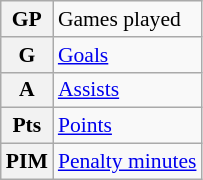<table class="wikitable" style="font-size:90%;">
<tr>
<th>GP</th>
<td>Games played</td>
</tr>
<tr>
<th>G</th>
<td><a href='#'>Goals</a></td>
</tr>
<tr>
<th>A</th>
<td><a href='#'>Assists</a></td>
</tr>
<tr>
<th>Pts</th>
<td><a href='#'>Points</a></td>
</tr>
<tr>
<th>PIM</th>
<td><a href='#'>Penalty minutes</a></td>
</tr>
</table>
